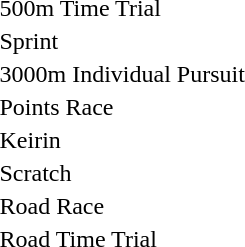<table>
<tr>
<td>500m Time Trial</td>
<td></td>
<td></td>
<td></td>
</tr>
<tr>
<td>Sprint</td>
<td></td>
<td></td>
<td></td>
</tr>
<tr>
<td>3000m Individual Pursuit</td>
<td></td>
<td></td>
<td></td>
</tr>
<tr>
<td>Points Race</td>
<td></td>
<td></td>
<td></td>
</tr>
<tr>
<td>Keirin</td>
<td></td>
<td></td>
<td></td>
</tr>
<tr>
<td>Scratch</td>
<td></td>
<td></td>
<td></td>
</tr>
<tr>
<td>Road Race</td>
<td></td>
<td></td>
<td></td>
</tr>
<tr>
<td>Road Time Trial</td>
<td></td>
<td></td>
<td></td>
</tr>
</table>
